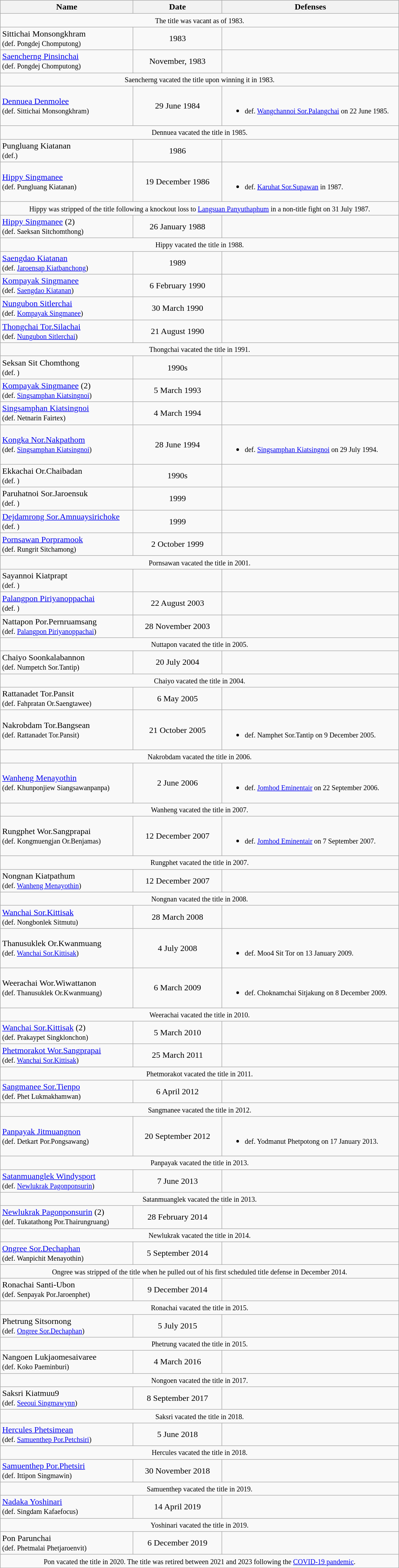<table class="wikitable" width=60%>
<tr>
<th width=30%>Name</th>
<th width=20%>Date</th>
<th width=40%>Defenses</th>
</tr>
<tr>
<td colspan=4 align=center><small>The title was vacant as of 1983.</small></td>
</tr>
<tr>
<td align=left> Sittichai Monsongkhram <br><small>(def. Pongdej Chomputong)</small></td>
<td align=center>1983</td>
<td></td>
</tr>
<tr>
<td align=left> <a href='#'>Saencherng Pinsinchai</a> <br><small>(def. Pongdej Chomputong)</small></td>
<td align=center>November, 1983</td>
<td></td>
</tr>
<tr>
<td colspan=4 align=center><small>Saencherng vacated the title upon winning it in 1983.</small></td>
</tr>
<tr>
<td align=left> <a href='#'>Dennuea Denmolee</a>  <br><small>(def. Sittichai Monsongkhram)</small></td>
<td align=center>29 June 1984</td>
<td><br><ul><li><small>def. <a href='#'>Wangchannoi Sor.Palangchai</a> on 22 June 1985.</small></li></ul></td>
</tr>
<tr>
<td colspan=4 align=center><small>Dennuea vacated the title in 1985.</small></td>
</tr>
<tr>
<td align=left> Pungluang Kiatanan <br><small>(def.)</small></td>
<td align=center>1986</td>
<td></td>
</tr>
<tr>
<td align=left> <a href='#'>Hippy Singmanee</a> <br><small>(def. Pungluang Kiatanan)</small></td>
<td align=center>19 December 1986</td>
<td><br><ul><li><small>def. <a href='#'>Karuhat Sor.Supawan</a> in 1987.</small></li></ul></td>
</tr>
<tr>
<td colspan=4 align=center><small>Hippy was stripped of the title following a knockout loss to <a href='#'>Langsuan Panyuthaphum</a> in a non-title fight on 31 July 1987.</small></td>
</tr>
<tr>
<td align=left> <a href='#'>Hippy Singmanee</a> (2)<br><small>(def. Saeksan Sitchomthong)</small></td>
<td align=center>26 January 1988</td>
<td></td>
</tr>
<tr>
<td colspan=4 align=center><small>Hippy vacated the title in 1988.</small></td>
</tr>
<tr>
<td align=left> <a href='#'>Saengdao Kiatanan</a> <br><small>(def. <a href='#'>Jaroensap Kiatbanchong</a>)</small></td>
<td align=center>1989</td>
<td></td>
</tr>
<tr>
<td align=left> <a href='#'>Kompayak Singmanee</a> <br><small>(def. <a href='#'>Saengdao Kiatanan</a>)</small></td>
<td align=center>6 February 1990</td>
<td></td>
</tr>
<tr>
<td align=left> <a href='#'>Nungubon Sitlerchai</a> <br><small>(def. <a href='#'>Kompayak Singmanee</a>)</small></td>
<td align=center>30 March 1990</td>
<td></td>
</tr>
<tr>
<td align=left> <a href='#'>Thongchai Tor.Silachai</a> <br><small>(def. <a href='#'>Nungubon Sitlerchai</a>)</small></td>
<td align=center>21 August 1990</td>
<td></td>
</tr>
<tr>
<td colspan=4 align=center><small>Thongchai vacated the title in 1991.</small></td>
</tr>
<tr>
<td align=left> Seksan Sit Chomthong <br><small>(def. )</small></td>
<td align=center>1990s</td>
<td></td>
</tr>
<tr>
<td align=left> <a href='#'>Kompayak Singmanee</a> (2) <br><small>(def. <a href='#'>Singsamphan Kiatsingnoi</a>)</small></td>
<td align=center>5 March 1993</td>
<td></td>
</tr>
<tr>
<td align=left> <a href='#'>Singsamphan Kiatsingnoi</a> <br><small>(def. Netnarin Fairtex)</small></td>
<td align=center>4 March 1994</td>
<td></td>
</tr>
<tr>
<td align=left> <a href='#'>Kongka Nor.Nakpathom</a> <br><small>(def. <a href='#'>Singsamphan Kiatsingnoi</a>)</small></td>
<td align=center>28 June 1994</td>
<td><br><ul><li><small>def. <a href='#'>Singsamphan Kiatsingnoi</a> on 29 July 1994.</small></li></ul></td>
</tr>
<tr>
<td align=left> Ekkachai Or.Chaibadan <br><small>(def. )</small></td>
<td align=center>1990s</td>
<td></td>
</tr>
<tr>
<td align=left> Paruhatnoi Sor.Jaroensuk  <br><small>(def. )</small></td>
<td align=center>1999</td>
<td></td>
</tr>
<tr>
<td align=left> <a href='#'>Dejdamrong Sor.Amnuaysirichoke</a> <br><small>(def. )</small></td>
<td align=center>1999</td>
<td></td>
</tr>
<tr>
<td align=left> <a href='#'>Pornsawan Porpramook</a> <br><small>(def. Rungrit Sitchamong)</small></td>
<td align=center>2 October 1999</td>
<td></td>
</tr>
<tr>
<td colspan=4 align=center><small>Pornsawan vacated the title in 2001.</small></td>
</tr>
<tr>
<td align=left> Sayannoi Kiatprapt <br><small>(def. )</small></td>
<td align=center></td>
<td></td>
</tr>
<tr>
<td align=left> <a href='#'>Palangpon Piriyanoppachai</a> <br><small>(def. )</small></td>
<td align=center>22 August 2003</td>
<td></td>
</tr>
<tr>
<td align=left> Nattapon Por.Pernruamsang <br><small>(def. <a href='#'>Palangpon Piriyanoppachai</a>)</small></td>
<td align=center>28 November 2003</td>
<td></td>
</tr>
<tr>
<td colspan=4 align=center><small>Nuttapon vacated the title in 2005.</small></td>
</tr>
<tr>
<td align=left> Chaiyo Soonkalabannon <br><small>(def. Numpetch Sor.Tantip)</small></td>
<td align=center>20 July 2004</td>
<td></td>
</tr>
<tr>
<td colspan=4 align=center><small>Chaiyo vacated the title in 2004.</small></td>
</tr>
<tr>
<td align=left> Rattanadet Tor.Pansit <br><small>(def. Fahpratan Or.Saengtawee)</small></td>
<td align=center>6 May 2005</td>
<td></td>
</tr>
<tr>
<td align=left> Nakrobdam Tor.Bangsean <br><small>(def. Rattanadet Tor.Pansit)</small></td>
<td align=center>21 October 2005</td>
<td><br><ul><li><small>def. Namphet Sor.Tantip on 9 December 2005.</small></li></ul></td>
</tr>
<tr>
<td colspan=4 align=center><small>Nakrobdam vacated the title in 2006.</small></td>
</tr>
<tr>
<td align=left> <a href='#'>Wanheng Menayothin</a> <br><small>(def. Khunponjiew Siangsawanpanpa)</small></td>
<td align=center>2 June 2006</td>
<td><br><ul><li><small>def. <a href='#'>Jomhod Eminentair</a> on 22 September 2006.</small></li></ul></td>
</tr>
<tr>
<td colspan=4 align=center><small>Wanheng vacated the title in 2007.</small></td>
</tr>
<tr>
<td align=left> Rungphet Wor.Sangprapai <br><small>(def. Kongmuengjan Or.Benjamas)</small></td>
<td align=center>12 December 2007</td>
<td><br><ul><li><small>def. <a href='#'>Jomhod Eminentair</a> on 7 September 2007.</small></li></ul></td>
</tr>
<tr>
<td colspan=4 align=center><small>Rungphet vacated the title in 2007.</small></td>
</tr>
<tr>
<td align=left> Nongnan Kiatpathum <br><small>(def. <a href='#'>Wanheng Menayothin</a>)</small></td>
<td align=center>12 December 2007</td>
<td></td>
</tr>
<tr>
<td colspan=4 align=center><small>Nongnan vacated the title in 2008.</small></td>
</tr>
<tr>
<td align=left> <a href='#'>Wanchai Sor.Kittisak</a> <br><small>(def. Nongbonlek Sitmutu)</small></td>
<td align=center>28 March 2008</td>
<td></td>
</tr>
<tr>
<td align=left> Thanusuklek Or.Kwanmuang <br><small>(def. <a href='#'>Wanchai Sor.Kittisak</a>)</small></td>
<td align=center>4 July 2008</td>
<td><br><ul><li><small>def. Moo4 Sit Tor on 13 January 2009.</small></li></ul></td>
</tr>
<tr>
<td align=left> Weerachai Wor.Wiwattanon <br><small>(def. Thanusuklek Or.Kwanmuang)</small></td>
<td align=center>6 March 2009</td>
<td><br><ul><li><small>def. Choknamchai Sitjakung on 8 December 2009.</small></li></ul></td>
</tr>
<tr>
<td colspan=4 align=center><small>Weerachai vacated the title in 2010.</small></td>
</tr>
<tr>
<td align=left> <a href='#'>Wanchai Sor.Kittisak</a> (2) <br><small>(def. Prakaypet Singklonchon)</small></td>
<td align=center>5 March 2010</td>
<td></td>
</tr>
<tr>
<td align=left> <a href='#'>Phetmorakot Wor.Sangprapai</a> <br><small>(def. <a href='#'>Wanchai Sor.Kittisak</a>)</small></td>
<td align=center>25 March 2011</td>
<td></td>
</tr>
<tr>
<td colspan=4 align=center><small>Phetmorakot vacated the title in 2011.</small></td>
</tr>
<tr>
<td align=left> <a href='#'>Sangmanee Sor.Tienpo</a> <br><small>(def. Phet Lukmakhamwan)</small></td>
<td align=center>6 April 2012</td>
<td></td>
</tr>
<tr>
<td colspan=4 align=center><small>Sangmanee vacated the title in 2012.</small></td>
</tr>
<tr>
<td align=left> <a href='#'>Panpayak Jitmuangnon</a> <br><small>(def. Detkart Por.Pongsawang)</small></td>
<td align=center>20 September 2012</td>
<td><br><ul><li><small>def. Yodmanut Phetpotong on 17 January 2013.</small></li></ul></td>
</tr>
<tr>
<td colspan=4 align=center><small>Panpayak vacated the title in 2013.</small></td>
</tr>
<tr>
<td align=left> <a href='#'>Satanmuanglek Windysport</a> <br><small>(def. <a href='#'>Newlukrak Pagonponsurin</a>)</small></td>
<td align=center>7 June 2013</td>
<td></td>
</tr>
<tr>
<td colspan=4 align=center><small>Satanmuanglek vacated the title in 2013.</small></td>
</tr>
<tr>
<td align=left> <a href='#'>Newlukrak Pagonponsurin</a> (2)<br><small>(def. Tukatathong Por.Thairungruang)</small></td>
<td align=center>28 February 2014</td>
<td></td>
</tr>
<tr>
<td colspan=4 align=center><small>Newlukrak vacated the title in 2014.</small></td>
</tr>
<tr>
<td align=left> <a href='#'>Ongree Sor.Dechaphan</a><br><small>(def. Wanpichit Menayothin)</small></td>
<td align=center>5 September 2014</td>
<td></td>
</tr>
<tr>
<td colspan=4 align=center><small>Ongree was stripped of the title when he pulled out of his first scheduled title defense in December 2014.</small></td>
</tr>
<tr>
<td align=left> Ronachai Santi-Ubon<br><small>(def. Senpayak Por.Jaroenphet)</small></td>
<td align=center>9 December 2014</td>
<td></td>
</tr>
<tr>
<td colspan=4 align=center><small>Ronachai vacated the title in 2015.</small></td>
</tr>
<tr>
<td align=left> Phetrung Sitsornong<br><small>(def. <a href='#'>Ongree Sor.Dechaphan</a>)</small></td>
<td align=center>5 July 2015</td>
<td></td>
</tr>
<tr>
<td colspan=4 align=center><small>Phetrung vacated the title in 2015.</small></td>
</tr>
<tr>
<td align=left> Nangoen Lukjaomesaivaree<br><small>(def. Koko Paeminburi)</small></td>
<td align=center>4 March 2016</td>
<td></td>
</tr>
<tr>
<td colspan=4 align=center><small>Nongoen vacated the title in 2017.</small></td>
</tr>
<tr>
<td align=left> Saksri Kiatmuu9<br><small>(def. <a href='#'>Seeoui Singmawynn</a>)</small></td>
<td align=center>8 September 2017</td>
<td></td>
</tr>
<tr>
<td colspan=4 align=center><small>Saksri vacated the title in 2018.</small></td>
</tr>
<tr>
<td align=left> <a href='#'>Hercules Phetsimean</a> <br><small>(def. <a href='#'>Samuenthep Por.Petchsiri</a>)</small></td>
<td align=center>5 June 2018</td>
<td></td>
</tr>
<tr>
<td colspan=4 align=center><small>Hercules vacated the title in 2018.</small></td>
</tr>
<tr>
<td align=left> <a href='#'>Samuenthep Por.Phetsiri</a> <br><small>(def. Ittipon Singmawin)</small></td>
<td align=center>30 November 2018</td>
<td></td>
</tr>
<tr>
<td colspan=4 align=center><small>Samuenthep vacated the title in 2019.</small></td>
</tr>
<tr>
<td align=left> <a href='#'>Nadaka Yoshinari</a> <br><small>(def. Singdam Kafaefocus)</small></td>
<td align=center>14 April 2019</td>
<td></td>
</tr>
<tr>
<td colspan=4 align=center><small>Yoshinari vacated the title in 2019.</small></td>
</tr>
<tr>
<td align=left> Pon Parunchai <br><small>(def. Phetmalai Phetjaroenvit)</small></td>
<td align=center>6 December 2019</td>
<td></td>
</tr>
<tr>
<td colspan=4 align=center><small>Pon vacated the title in 2020. The title was retired between 2021 and 2023 following the <a href='#'>COVID-19 pandemic</a>.</small></td>
</tr>
<tr>
</tr>
</table>
